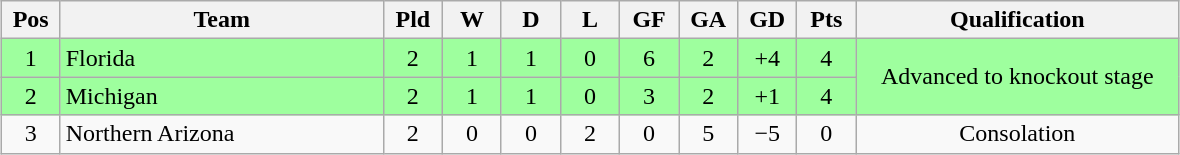<table class="wikitable" style="text-align:center; margin: 1em auto">
<tr>
<th style="width:2em">Pos</th>
<th style="width:13em">Team</th>
<th style="width:2em">Pld</th>
<th style="width:2em">W</th>
<th style="width:2em">D</th>
<th style="width:2em">L</th>
<th style="width:2em">GF</th>
<th style="width:2em">GA</th>
<th style="width:2em">GD</th>
<th style="width:2em">Pts</th>
<th style="width:13em">Qualification</th>
</tr>
<tr bgcolor="#9eff9e">
<td>1</td>
<td style="text-align:left">Florida</td>
<td>2</td>
<td>1</td>
<td>1</td>
<td>0</td>
<td>6</td>
<td>2</td>
<td>+4</td>
<td>4</td>
<td rowspan="2">Advanced to knockout stage</td>
</tr>
<tr bgcolor="#9eff9e">
<td>2</td>
<td style="text-align:left">Michigan</td>
<td>2</td>
<td>1</td>
<td>1</td>
<td>0</td>
<td>3</td>
<td>2</td>
<td>+1</td>
<td>4</td>
</tr>
<tr>
<td>3</td>
<td style="text-align:left">Northern Arizona</td>
<td>2</td>
<td>0</td>
<td>0</td>
<td>2</td>
<td>0</td>
<td>5</td>
<td>−5</td>
<td>0</td>
<td>Consolation</td>
</tr>
</table>
